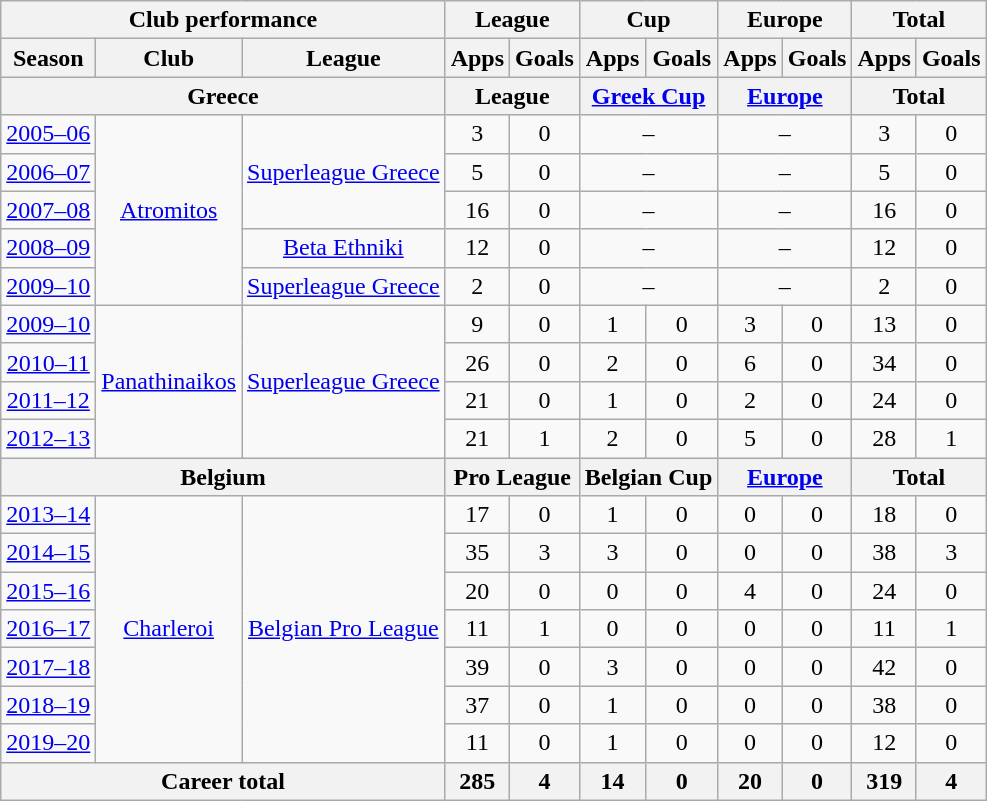<table class="wikitable" style="text-align: center">
<tr>
<th colspan="3">Club performance</th>
<th colspan="2">League</th>
<th colspan="2">Cup</th>
<th colspan="2">Europe</th>
<th colspan="2">Total</th>
</tr>
<tr>
<th>Season</th>
<th>Club</th>
<th>League</th>
<th>Apps</th>
<th>Goals</th>
<th>Apps</th>
<th>Goals</th>
<th>Apps</th>
<th>Goals</th>
<th>Apps</th>
<th>Goals</th>
</tr>
<tr>
<th colspan="3">Greece</th>
<th colspan="2">League</th>
<th colspan="2"><a href='#'>Greek Cup</a></th>
<th colspan="2"><a href='#'>Europe</a></th>
<th colspan="2">Total</th>
</tr>
<tr>
<td><a href='#'>2005–06</a></td>
<td rowspan="5"><a href='#'>Atromitos</a></td>
<td rowspan="3"><a href='#'>Superleague Greece</a></td>
<td>3</td>
<td>0</td>
<td colspan="2">–</td>
<td colspan="2">–</td>
<td>3</td>
<td>0</td>
</tr>
<tr>
<td><a href='#'>2006–07</a></td>
<td>5</td>
<td>0</td>
<td colspan="2">–</td>
<td colspan="2">–</td>
<td>5</td>
<td>0</td>
</tr>
<tr>
<td><a href='#'>2007–08</a></td>
<td>16</td>
<td>0</td>
<td colspan="2">–</td>
<td colspan="2">–</td>
<td>16</td>
<td>0</td>
</tr>
<tr>
<td><a href='#'>2008–09</a></td>
<td><a href='#'>Beta Ethniki</a></td>
<td>12</td>
<td>0</td>
<td colspan="2">–</td>
<td colspan="2">–</td>
<td>12</td>
<td>0</td>
</tr>
<tr>
<td><a href='#'>2009–10</a></td>
<td><a href='#'>Superleague Greece</a></td>
<td>2</td>
<td>0</td>
<td colspan="2">–</td>
<td colspan="2">–</td>
<td>2</td>
<td>0</td>
</tr>
<tr>
<td><a href='#'>2009–10</a></td>
<td rowspan="4"><a href='#'>Panathinaikos</a></td>
<td rowspan="4"><a href='#'>Superleague Greece</a></td>
<td>9</td>
<td>0</td>
<td>1</td>
<td>0</td>
<td>3</td>
<td>0</td>
<td>13</td>
<td>0</td>
</tr>
<tr>
<td><a href='#'>2010–11</a></td>
<td>26</td>
<td>0</td>
<td>2</td>
<td>0</td>
<td>6</td>
<td>0</td>
<td>34</td>
<td>0</td>
</tr>
<tr>
<td><a href='#'>2011–12</a></td>
<td>21</td>
<td>0</td>
<td>1</td>
<td>0</td>
<td>2</td>
<td>0</td>
<td>24</td>
<td>0</td>
</tr>
<tr>
<td><a href='#'>2012–13</a></td>
<td>21</td>
<td>1</td>
<td>2</td>
<td>0</td>
<td>5</td>
<td>0</td>
<td>28</td>
<td>1</td>
</tr>
<tr>
<th colspan="3">Belgium</th>
<th colspan="2">Pro League</th>
<th colspan="2">Belgian Cup</th>
<th colspan="2"><a href='#'>Europe</a></th>
<th colspan="2">Total</th>
</tr>
<tr>
<td><a href='#'>2013–14</a></td>
<td rowspan="7"><a href='#'>Charleroi</a></td>
<td rowspan="7"><a href='#'>Belgian Pro League</a></td>
<td>17</td>
<td>0</td>
<td>1</td>
<td>0</td>
<td>0</td>
<td>0</td>
<td>18</td>
<td>0</td>
</tr>
<tr>
<td><a href='#'>2014–15</a></td>
<td>35</td>
<td>3</td>
<td>3</td>
<td>0</td>
<td>0</td>
<td>0</td>
<td>38</td>
<td>3</td>
</tr>
<tr>
<td><a href='#'>2015–16</a></td>
<td>20</td>
<td>0</td>
<td>0</td>
<td>0</td>
<td>4</td>
<td>0</td>
<td>24</td>
<td>0</td>
</tr>
<tr>
<td><a href='#'>2016–17</a></td>
<td>11</td>
<td>1</td>
<td>0</td>
<td>0</td>
<td>0</td>
<td>0</td>
<td>11</td>
<td>1</td>
</tr>
<tr>
<td><a href='#'>2017–18</a></td>
<td>39</td>
<td>0</td>
<td>3</td>
<td>0</td>
<td>0</td>
<td>0</td>
<td>42</td>
<td>0</td>
</tr>
<tr>
<td><a href='#'>2018–19</a></td>
<td>37</td>
<td>0</td>
<td>1</td>
<td>0</td>
<td>0</td>
<td>0</td>
<td>38</td>
<td>0</td>
</tr>
<tr>
<td><a href='#'>2019–20</a></td>
<td>11</td>
<td>0</td>
<td>1</td>
<td>0</td>
<td>0</td>
<td>0</td>
<td>12</td>
<td>0</td>
</tr>
<tr>
<th colspan="3">Career total</th>
<th>285</th>
<th>4</th>
<th>14</th>
<th>0</th>
<th>20</th>
<th>0</th>
<th>319</th>
<th>4</th>
</tr>
</table>
